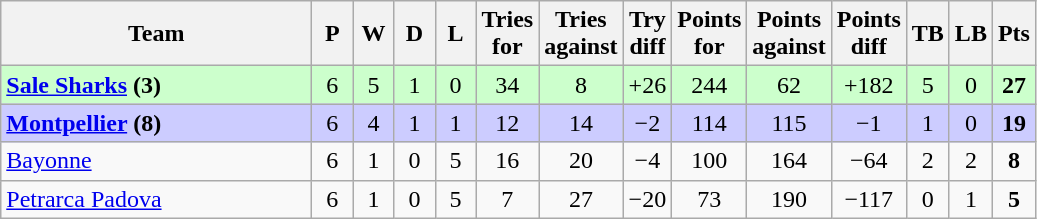<table class="wikitable" style="text-align: center;">
<tr>
<th width="200">Team</th>
<th width="20">P</th>
<th width="20">W</th>
<th width="20">D</th>
<th width="20">L</th>
<th width="20">Tries for</th>
<th width="20">Tries against</th>
<th width="20">Try diff</th>
<th width="20">Points for</th>
<th width="20">Points against</th>
<th width="25">Points diff</th>
<th width="20">TB</th>
<th width="20">LB</th>
<th width="20">Pts</th>
</tr>
<tr bgcolor="#ccffcc">
<td align="left"> <strong><a href='#'>Sale Sharks</a> (3)</strong></td>
<td>6</td>
<td>5</td>
<td>1</td>
<td>0</td>
<td>34</td>
<td>8</td>
<td>+26</td>
<td>244</td>
<td>62</td>
<td>+182</td>
<td>5</td>
<td>0</td>
<td><strong>27</strong></td>
</tr>
<tr bgcolor="#ccccff">
<td align="left"> <strong><a href='#'>Montpellier</a> (8)</strong></td>
<td>6</td>
<td>4</td>
<td>1</td>
<td>1</td>
<td>12</td>
<td>14</td>
<td>−2</td>
<td>114</td>
<td>115</td>
<td>−1</td>
<td>1</td>
<td>0</td>
<td><strong>19</strong></td>
</tr>
<tr>
<td align="left"> <a href='#'>Bayonne</a></td>
<td>6</td>
<td>1</td>
<td>0</td>
<td>5</td>
<td>16</td>
<td>20</td>
<td>−4</td>
<td>100</td>
<td>164</td>
<td>−64</td>
<td>2</td>
<td>2</td>
<td><strong>8</strong></td>
</tr>
<tr>
<td align="left"> <a href='#'>Petrarca Padova</a></td>
<td>6</td>
<td>1</td>
<td>0</td>
<td>5</td>
<td>7</td>
<td>27</td>
<td>−20</td>
<td>73</td>
<td>190</td>
<td>−117</td>
<td>0</td>
<td>1</td>
<td><strong>5</strong></td>
</tr>
</table>
